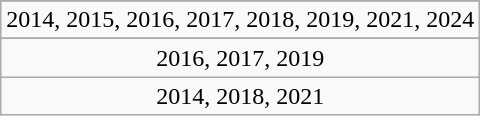<table class="wikitable" style="text-align:center;">
<tr>
</tr>
<tr>
<td>2014, 2015, 2016, 2017, 2018, 2019, 2021, 2024</td>
</tr>
<tr>
</tr>
<tr>
<td>2016, 2017, 2019<br></td>
</tr>
<tr>
<td>2014, 2018, 2021</td>
</tr>
</table>
